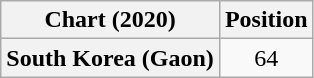<table class="wikitable plainrowheaders" style="text-align:center">
<tr>
<th scope="col">Chart (2020)</th>
<th scope="col">Position</th>
</tr>
<tr>
<th scope="row">South Korea (Gaon)</th>
<td>64</td>
</tr>
</table>
